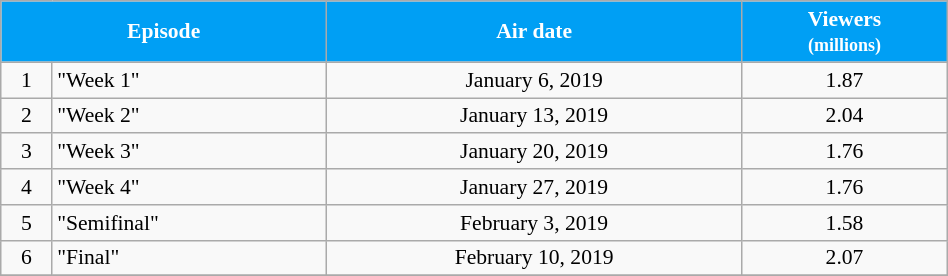<table class="wikitable" style="text-align:center; font-size:90%; width: 50%">
<tr>
<th style="background:#009FF4; color:white;" colspan="2">Episode</th>
<th style="background:#009FF4; color:white;">Air date</th>
<th style="background:#009FF4; color:white;">Viewers<br><small>(millions)</small></th>
</tr>
<tr>
<td>1</td>
<td style="text-align:left;">"Week 1"</td>
<td>January 6, 2019</td>
<td>1.87</td>
</tr>
<tr>
<td>2</td>
<td style="text-align:left;">"Week 2"</td>
<td>January 13, 2019</td>
<td>2.04</td>
</tr>
<tr>
<td>3</td>
<td style="text-align:left;">"Week 3"</td>
<td>January 20, 2019</td>
<td>1.76</td>
</tr>
<tr>
<td>4</td>
<td style="text-align:left;">"Week 4"</td>
<td>January 27, 2019</td>
<td>1.76</td>
</tr>
<tr>
<td>5</td>
<td style="text-align:left;">"Semifinal"</td>
<td>February 3, 2019</td>
<td>1.58</td>
</tr>
<tr>
<td>6</td>
<td style="text-align:left;">"Final"</td>
<td>February 10, 2019</td>
<td>2.07</td>
</tr>
<tr>
</tr>
</table>
